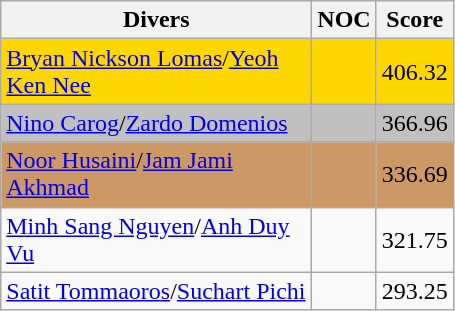<table class=wikitable style="text-align:Left">
<tr>
<th width=200>Divers</th>
<th width=10>NOC</th>
<th width=20>Score</th>
</tr>
<tr bgcolor=gold>
<td><a href='#'>Bryan Nickson Lomas</a>/<a href='#'>Yeoh Ken Nee</a></td>
<td></td>
<td>406.32</td>
</tr>
<tr bgcolor=silver>
<td><a href='#'>Nino Carog</a>/<a href='#'>Zardo Domenios</a></td>
<td></td>
<td>366.96</td>
</tr>
<tr bgcolor=CC9966>
<td><a href='#'>Noor Husaini</a>/<a href='#'>Jam Jami Akhmad</a></td>
<td></td>
<td>336.69</td>
</tr>
<tr>
<td><a href='#'>Minh Sang Nguyen</a>/<a href='#'>Anh Duy Vu</a></td>
<td></td>
<td>321.75</td>
</tr>
<tr>
<td><a href='#'>Satit Tommaoros</a>/<a href='#'>Suchart Pichi</a></td>
<td></td>
<td>293.25</td>
</tr>
</table>
